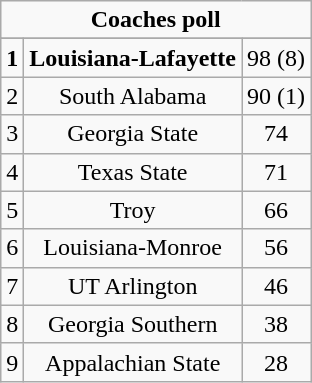<table class="wikitable">
<tr style="text-align:center;">
<td colspan="3"><strong>Coaches poll</strong></td>
</tr>
<tr style="text-align:center;">
</tr>
<tr style="text-align:center;">
<td><strong>1</strong></td>
<td><strong>Louisiana-Lafayette</strong></td>
<td>98 (8)</td>
</tr>
<tr style="text-align:center;">
<td>2</td>
<td>South Alabama</td>
<td>90 (1)</td>
</tr>
<tr style="text-align:center;">
<td>3</td>
<td>Georgia State</td>
<td>74</td>
</tr>
<tr style="text-align:center;">
<td>4</td>
<td>Texas State</td>
<td>71</td>
</tr>
<tr style="text-align:center;">
<td>5</td>
<td>Troy</td>
<td>66</td>
</tr>
<tr style="text-align:center;">
<td>6</td>
<td>Louisiana-Monroe</td>
<td>56</td>
</tr>
<tr style="text-align:center;">
<td>7</td>
<td>UT Arlington</td>
<td>46</td>
</tr>
<tr style="text-align:center;">
<td>8</td>
<td>Georgia Southern</td>
<td>38</td>
</tr>
<tr style="text-align:center;">
<td>9</td>
<td>Appalachian State</td>
<td>28</td>
</tr>
</table>
